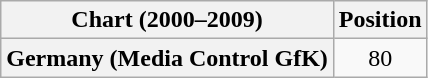<table class="wikitable plainrowheaders" style="text-align:center">
<tr>
<th>Chart (2000–2009)</th>
<th>Position</th>
</tr>
<tr>
<th scope="row">Germany (Media Control GfK)</th>
<td>80</td>
</tr>
</table>
